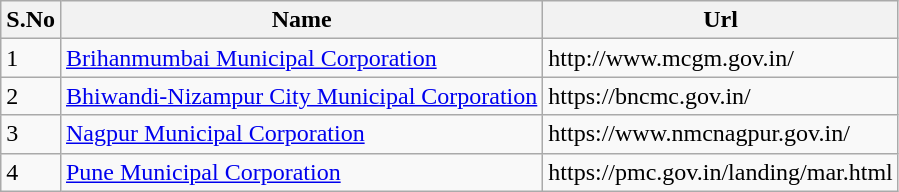<table class="wikitable">
<tr>
<th>S.No</th>
<th>Name</th>
<th>Url</th>
</tr>
<tr>
<td>1</td>
<td><a href='#'>Brihanmumbai Municipal Corporation</a></td>
<td>http://www.mcgm.gov.in/</td>
</tr>
<tr>
<td>2</td>
<td><a href='#'>Bhiwandi-Nizampur City Municipal Corporation</a></td>
<td>https://bncmc.gov.in/</td>
</tr>
<tr>
<td>3</td>
<td><a href='#'>Nagpur Municipal Corporation</a></td>
<td>https://www.nmcnagpur.gov.in/</td>
</tr>
<tr>
<td>4</td>
<td><a href='#'>Pune Municipal Corporation</a></td>
<td>https://pmc.gov.in/landing/mar.html</td>
</tr>
</table>
